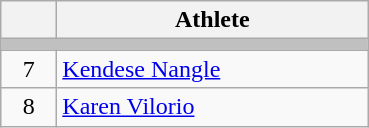<table class="wikitable">
<tr>
<th width="30"></th>
<th width="200">Athlete</th>
</tr>
<tr bgcolor="C0C0C0">
<td colspan=2></td>
</tr>
<tr>
<td align="center">7</td>
<td> <a href='#'>Kendese Nangle</a></td>
</tr>
<tr>
<td align="center">8</td>
<td> <a href='#'>Karen Vilorio</a></td>
</tr>
</table>
